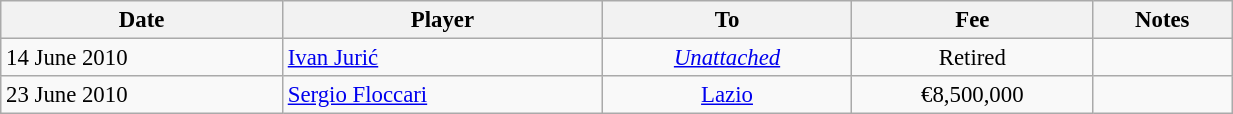<table class="wikitable" style="text-align:center; font-size:95%;width:65%; text-align:left">
<tr>
<th><strong>Date</strong></th>
<th><strong>Player</strong></th>
<th><strong>To</strong></th>
<th><strong>Fee</strong></th>
<th><strong>Notes</strong></th>
</tr>
<tr>
<td>14 June 2010</td>
<td> <a href='#'>Ivan Jurić</a></td>
<td style="text-align:center;"><a href='#'><em>Unattached</em></a></td>
<td style="text-align:center;">Retired</td>
<td></td>
</tr>
<tr>
<td>23 June 2010</td>
<td> <a href='#'>Sergio Floccari</a></td>
<td style="text-align:center;"><a href='#'>Lazio</a></td>
<td style="text-align:center;">€8,500,000</td>
<td></td>
</tr>
</table>
